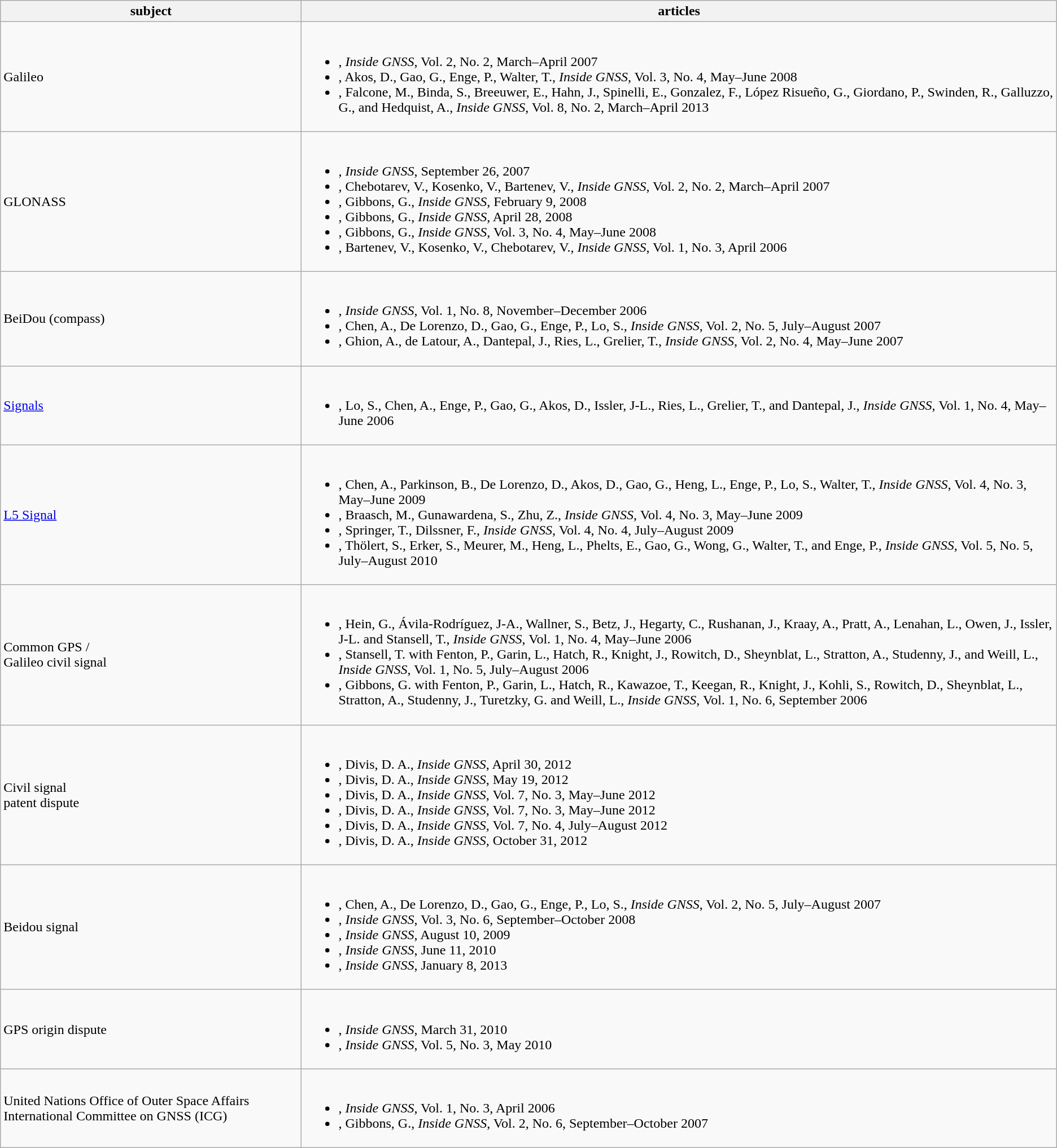<table class=wikitable>
<tr>
<th>subject</th>
<th>articles</th>
</tr>
<tr>
<td>Galileo</td>
<td><br><ul><li> , <em>Inside GNSS</em>, Vol. 2, No. 2, March–April 2007</li><li> , Akos, D., Gao, G., Enge, P., Walter, T., <em>Inside GNSS</em>, Vol. 3, No. 4, May–June 2008</li><li> , Falcone, M., Binda, S., Breeuwer, E., Hahn, J., Spinelli, E., Gonzalez, F., López Risueño, G., Giordano, P., Swinden, R., Galluzzo, G., and Hedquist, A., <em>Inside GNSS</em>, Vol. 8, No. 2, March–April 2013</li></ul></td>
</tr>
<tr>
<td>GLONASS</td>
<td><br><ul><li> , <em>Inside GNSS</em>, September 26, 2007</li><li> , Chebotarev, V., Kosenko, V., Bartenev, V., <em>Inside GNSS</em>, Vol. 2, No. 2, March–April 2007</li><li> , Gibbons, G., <em>Inside GNSS</em>, February 9, 2008</li><li>, Gibbons, G., <em>Inside GNSS</em>, April 28, 2008</li><li> , Gibbons, G., <em>Inside GNSS</em>, Vol. 3, No. 4, May–June 2008</li><li> , Bartenev, V., Kosenko, V., Chebotarev, V., <em>Inside GNSS</em>, Vol. 1, No. 3, April 2006</li></ul></td>
</tr>
<tr>
<td>BeiDou (compass)</td>
<td><br><ul><li> , <em>Inside GNSS</em>, Vol. 1, No. 8, November–December 2006</li><li> , Chen, A., De Lorenzo, D., Gao, G., Enge, P., Lo, S., <em>Inside GNSS</em>, Vol. 2, No. 5, July–August 2007</li><li> , Ghion, A., de Latour, A., Dantepal, J., Ries, L., Grelier, T., <em>Inside GNSS</em>, Vol. 2, No. 4, May–June 2007</li></ul></td>
</tr>
<tr>
<td><a href='#'>Signals</a></td>
<td><br><ul><li> , Lo, S., Chen, A., Enge, P., Gao, G., Akos, D., Issler, J-L., Ries, L., Grelier, T., and Dantepal, J., <em>Inside GNSS</em>, Vol. 1, No. 4, May–June 2006</li></ul></td>
</tr>
<tr>
<td><a href='#'>L5 Signal</a></td>
<td><br><ul><li> , Chen, A., Parkinson, B., De Lorenzo, D., Akos, D., Gao, G., Heng, L., Enge, P., Lo, S., Walter, T., <em>Inside GNSS</em>, Vol. 4, No. 3, May–June 2009</li><li>, Braasch, M., Gunawardena, S., Zhu, Z., <em>Inside GNSS</em>, Vol. 4, No. 3, May–June 2009</li><li> , Springer, T., Dilssner, F., <em>Inside GNSS</em>, Vol. 4, No. 4, July–August 2009</li><li> , Thölert, S., Erker, S., Meurer, M., Heng, L., Phelts, E., Gao, G., Wong, G., Walter, T., and Enge, P., <em>Inside GNSS</em>, Vol. 5, No. 5, July–August 2010</li></ul></td>
</tr>
<tr>
<td>Common GPS /<br>Galileo civil signal</td>
<td><br><ul><li> , Hein, G., Ávila-Rodríguez, J-A., Wallner, S., Betz, J., Hegarty, C., Rushanan, J., Kraay, A., Pratt, A., Lenahan, L., Owen, J., Issler, J-L. and Stansell, T., <em>Inside GNSS</em>, Vol. 1, No. 4, May–June 2006</li><li> , Stansell, T. with Fenton, P., Garin, L., Hatch, R., Knight, J., Rowitch, D., Sheynblat, L., Stratton, A., Studenny, J., and Weill, L., <em>Inside GNSS</em>, Vol. 1, No. 5, July–August 2006</li><li> , Gibbons, G. with Fenton, P., Garin, L., Hatch, R., Kawazoe, T., Keegan, R., Knight, J., Kohli, S., Rowitch, D., Sheynblat, L., Stratton, A., Studenny, J., Turetzky, G. and Weill, L., <em>Inside GNSS</em>, Vol. 1, No. 6, September 2006</li></ul></td>
</tr>
<tr>
<td>Civil signal<br>patent dispute</td>
<td><br><ul><li> , Divis, D. A., <em>Inside GNSS</em>, April 30, 2012</li><li> , Divis, D. A., <em>Inside GNSS</em>, May 19, 2012</li><li> , Divis, D. A., <em>Inside GNSS</em>, Vol. 7, No. 3, May–June 2012</li><li> , Divis, D. A., <em>Inside GNSS</em>, Vol. 7, No. 3, May–June 2012</li><li> , Divis, D. A., <em>Inside GNSS</em>, Vol. 7, No. 4, July–August 2012</li><li> , Divis, D. A., <em>Inside GNSS</em>, October 31, 2012</li></ul></td>
</tr>
<tr>
<td>Beidou signal</td>
<td><br><ul><li> , Chen, A., De Lorenzo, D., Gao, G., Enge, P., Lo, S., <em>Inside GNSS</em>, Vol. 2, No. 5, July–August 2007</li><li> , <em>Inside GNSS</em>, Vol. 3, No. 6, September–October 2008</li><li> , <em>Inside GNSS</em>, August 10, 2009</li><li>, <em>Inside GNSS</em>, June 11, 2010</li><li> , <em>Inside GNSS</em>, January 8, 2013</li></ul></td>
</tr>
<tr>
<td>GPS origin dispute</td>
<td><br><ul><li> , <em>Inside GNSS</em>, March 31, 2010</li><li> , <em>Inside GNSS</em>, Vol. 5, No. 3, May 2010</li></ul></td>
</tr>
<tr>
<td>United Nations Office of Outer Space Affairs International Committee on GNSS (ICG)</td>
<td><br><ul><li> , <em>Inside GNSS</em>, Vol. 1, No. 3, April 2006</li><li> , Gibbons, G., <em>Inside GNSS</em>, Vol. 2, No. 6, September–October 2007</li></ul></td>
</tr>
</table>
